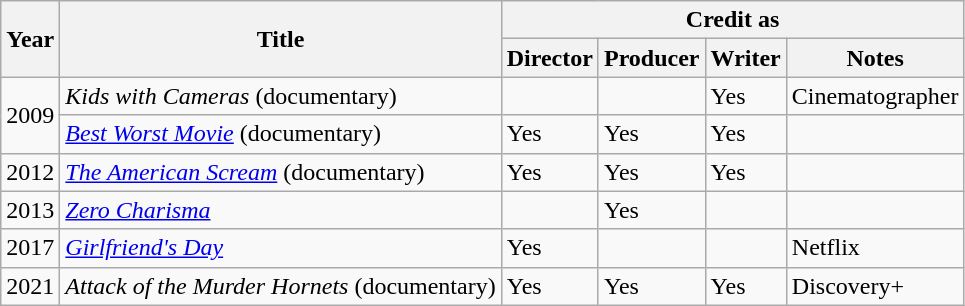<table class="wikitable">
<tr>
<th rowspan="2">Year</th>
<th rowspan="2">Title</th>
<th colspan="4">Credit  as</th>
</tr>
<tr>
<th>Director</th>
<th>Producer</th>
<th>Writer</th>
<th>Notes</th>
</tr>
<tr>
<td rowspan="2">2009</td>
<td><em>Kids with Cameras</em> (documentary)</td>
<td></td>
<td></td>
<td>Yes</td>
<td>Cinematographer</td>
</tr>
<tr>
<td><em><a href='#'>Best Worst Movie</a></em> (documentary)</td>
<td>Yes</td>
<td>Yes</td>
<td>Yes</td>
</tr>
<tr>
<td>2012</td>
<td><em><a href='#'>The American Scream</a></em> (documentary)</td>
<td>Yes</td>
<td>Yes</td>
<td>Yes</td>
<td></td>
</tr>
<tr>
<td>2013</td>
<td><em><a href='#'>Zero Charisma</a></em></td>
<td></td>
<td>Yes</td>
<td></td>
<td></td>
</tr>
<tr>
<td>2017</td>
<td><em><a href='#'>Girlfriend's Day</a></em></td>
<td>Yes</td>
<td></td>
<td></td>
<td>Netflix</td>
</tr>
<tr>
<td>2021</td>
<td><em>Attack of the Murder Hornets</em> (documentary)</td>
<td>Yes</td>
<td>Yes</td>
<td>Yes</td>
<td>Discovery+</td>
</tr>
</table>
